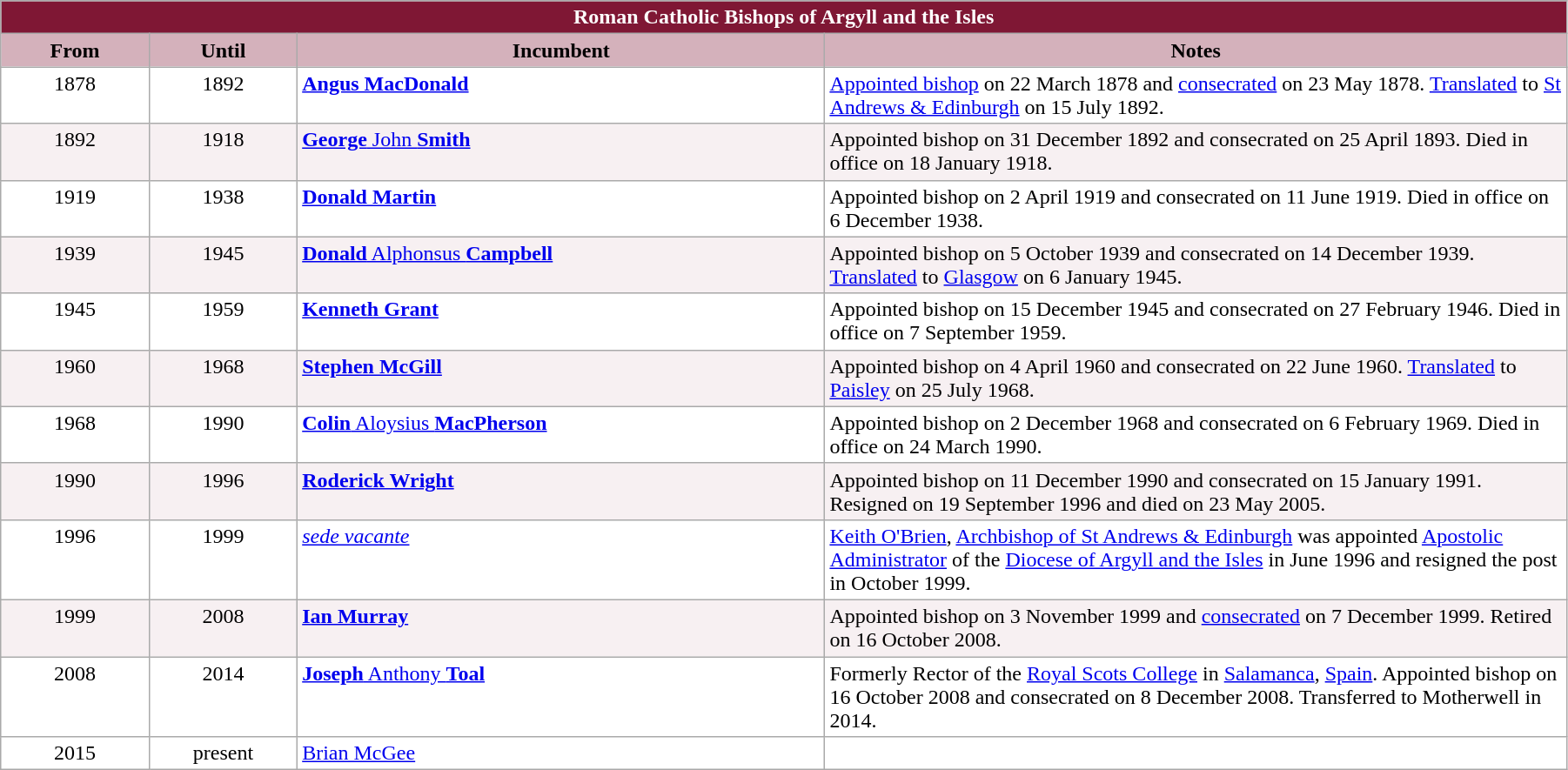<table class="wikitable" style="width:95%;" border="1" cellpadding="2">
<tr>
<th colspan="4" style="background-color: #7F1734; color: white;">Roman Catholic Bishops of Argyll and the Isles</th>
</tr>
<tr valign=center>
<th style="background-color:#D4B1BB" width="9%">From</th>
<th style="background-color:#D4B1BB" width="9%">Until</th>
<th style="background-color:#D4B1BB" width="32%">Incumbent</th>
<th style="background-color:#D4B1BB" width="45%">Notes</th>
</tr>
<tr valign=top bgcolor="white">
<td align=center>1878</td>
<td align=center>1892</td>
<td><strong><a href='#'>Angus MacDonald</a></strong></td>
<td><a href='#'>Appointed bishop</a> on 22 March 1878 and <a href='#'>consecrated</a> on 23 May 1878. <a href='#'>Translated</a> to <a href='#'>St Andrews & Edinburgh</a> on 15 July 1892.</td>
</tr>
<tr valign=top bgcolor="#F7F0F2">
<td align=center>1892</td>
<td align=center>1918</td>
<td><a href='#'><strong>George</strong> John <strong>Smith</strong></a></td>
<td>Appointed bishop on 31 December 1892 and consecrated on 25 April 1893. Died in office on 18 January 1918.</td>
</tr>
<tr valign=top bgcolor="white">
<td align=center>1919</td>
<td align=center>1938</td>
<td><strong><a href='#'>Donald Martin</a></strong></td>
<td>Appointed bishop on 2 April 1919 and consecrated on 11 June 1919. Died in office on 6 December 1938.</td>
</tr>
<tr valign=top bgcolor="#F7F0F2">
<td align=center>1939</td>
<td align=center>1945</td>
<td><a href='#'><strong>Donald</strong> Alphonsus <strong>Campbell</strong></a></td>
<td>Appointed bishop on 5 October 1939 and consecrated on 14 December 1939. <a href='#'>Translated</a> to <a href='#'>Glasgow</a> on 6 January 1945.</td>
</tr>
<tr valign=top bgcolor="white">
<td align=center>1945</td>
<td align=center>1959</td>
<td><strong><a href='#'>Kenneth Grant</a></strong></td>
<td>Appointed bishop on 15 December 1945 and consecrated on 27 February 1946. Died in office on 7 September 1959.</td>
</tr>
<tr valign=top bgcolor="#F7F0F2">
<td align=center>1960</td>
<td align=center>1968</td>
<td><strong><a href='#'>Stephen McGill</a></strong> </td>
<td>Appointed bishop on 4 April 1960 and consecrated on 22 June 1960. <a href='#'>Translated</a> to <a href='#'>Paisley</a> on 25 July 1968.</td>
</tr>
<tr valign=top bgcolor="white">
<td align=center>1968</td>
<td align=center>1990</td>
<td><a href='#'><strong>Colin</strong> Aloysius <strong>MacPherson</strong></a></td>
<td>Appointed bishop on 2 December 1968 and consecrated on 6 February 1969. Died in office on 24 March 1990.</td>
</tr>
<tr valign=top bgcolor="#F7F0F2">
<td align=center>1990</td>
<td align=center>1996</td>
<td><strong><a href='#'>Roderick Wright</a></strong></td>
<td>Appointed bishop on 11 December 1990 and consecrated on 15 January 1991. Resigned on 19 September 1996 and died on 23 May 2005.</td>
</tr>
<tr valign=top bgcolor="white">
<td align=center>1996</td>
<td align=center>1999</td>
<td><em><a href='#'>sede vacante</a></em></td>
<td><a href='#'>Keith O'Brien</a>, <a href='#'>Archbishop of St Andrews & Edinburgh</a> was appointed <a href='#'>Apostolic Administrator</a> of the <a href='#'>Diocese of Argyll and the Isles</a> in June 1996 and resigned the post in October 1999.</td>
</tr>
<tr valign=top bgcolor="#F7F0F2">
<td align=center>1999</td>
<td align=center>2008</td>
<td><strong><a href='#'>Ian Murray</a></strong></td>
<td>Appointed bishop on 3 November 1999 and <a href='#'>consecrated</a> on 7 December 1999. Retired on 16 October 2008.</td>
</tr>
<tr valign=top bgcolor="white">
<td align=center>2008</td>
<td align=center>2014</td>
<td><a href='#'><strong>Joseph</strong> Anthony <strong>Toal</strong></a></td>
<td>Formerly Rector of the <a href='#'>Royal Scots College</a> in <a href='#'>Salamanca</a>, <a href='#'>Spain</a>. Appointed bishop on 16 October 2008 and consecrated on 8 December 2008. Transferred to Motherwell in 2014.</td>
</tr>
<tr valign=top bgcolor="white">
<td align=center>2015</td>
<td align=center>present</td>
<td><a href='#'>Brian McGee</a></td>
<td></td>
</tr>
</table>
